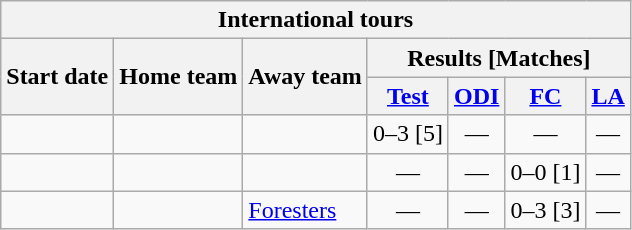<table class="wikitable">
<tr>
<th colspan="7">International tours</th>
</tr>
<tr>
<th rowspan="2">Start date</th>
<th rowspan="2">Home team</th>
<th rowspan="2">Away team</th>
<th colspan="4">Results [Matches]</th>
</tr>
<tr>
<th><a href='#'>Test</a></th>
<th><a href='#'>ODI</a></th>
<th><a href='#'>FC</a></th>
<th><a href='#'>LA</a></th>
</tr>
<tr>
<td><a href='#'></a></td>
<td></td>
<td></td>
<td>0–3 [5]</td>
<td ; style="text-align:center">—</td>
<td ; style="text-align:center">—</td>
<td ; style="text-align:center">—</td>
</tr>
<tr>
<td><a href='#'></a></td>
<td></td>
<td></td>
<td ; style="text-align:center">—</td>
<td ; style="text-align:center">—</td>
<td>0–0 [1]</td>
<td ; style="text-align:center">—</td>
</tr>
<tr>
<td><a href='#'></a></td>
<td></td>
<td><a href='#'>Foresters</a></td>
<td ; style="text-align:center">—</td>
<td ; style="text-align:center">—</td>
<td>0–3 [3]</td>
<td ; style="text-align:center">—</td>
</tr>
</table>
